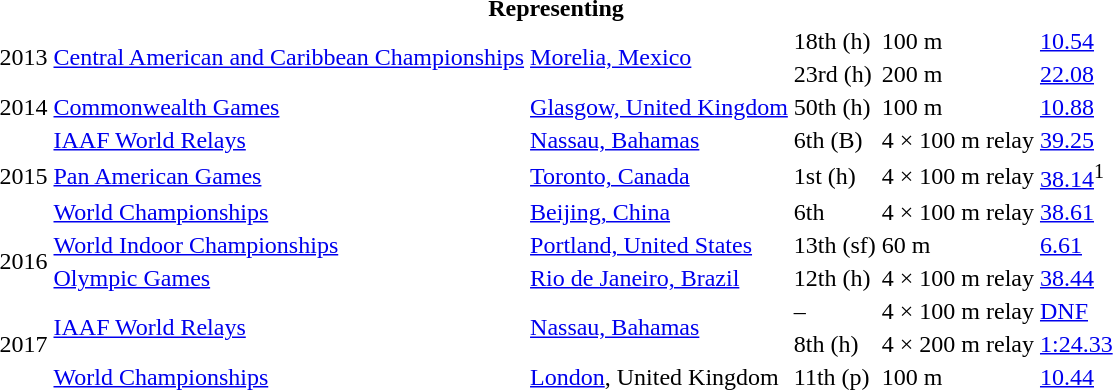<table>
<tr>
<th colspan="6">Representing </th>
</tr>
<tr>
<td rowspan=2>2013</td>
<td rowspan=2><a href='#'>Central American and Caribbean Championships</a></td>
<td rowspan=2><a href='#'>Morelia, Mexico</a></td>
<td>18th (h)</td>
<td>100 m</td>
<td><a href='#'>10.54</a></td>
</tr>
<tr>
<td>23rd (h)</td>
<td>200 m</td>
<td><a href='#'>22.08</a></td>
</tr>
<tr>
<td>2014</td>
<td><a href='#'>Commonwealth Games</a></td>
<td><a href='#'>Glasgow, United Kingdom</a></td>
<td>50th (h)</td>
<td>100 m</td>
<td><a href='#'>10.88</a></td>
</tr>
<tr>
<td rowspan=3>2015</td>
<td><a href='#'>IAAF World Relays</a></td>
<td><a href='#'>Nassau, Bahamas</a></td>
<td>6th (B)</td>
<td>4 × 100 m relay</td>
<td><a href='#'>39.25</a></td>
</tr>
<tr>
<td><a href='#'>Pan American Games</a></td>
<td><a href='#'>Toronto, Canada</a></td>
<td>1st (h)</td>
<td>4 × 100 m relay</td>
<td><a href='#'>38.14</a><sup>1</sup></td>
</tr>
<tr>
<td><a href='#'>World Championships</a></td>
<td><a href='#'>Beijing, China</a></td>
<td>6th</td>
<td>4 × 100 m relay</td>
<td><a href='#'>38.61</a></td>
</tr>
<tr>
<td rowspan=2>2016</td>
<td><a href='#'>World Indoor Championships</a></td>
<td><a href='#'>Portland, United States</a></td>
<td>13th (sf)</td>
<td>60 m</td>
<td><a href='#'>6.61</a></td>
</tr>
<tr>
<td><a href='#'>Olympic Games</a></td>
<td><a href='#'>Rio de Janeiro, Brazil</a></td>
<td>12th (h)</td>
<td>4 × 100 m relay</td>
<td><a href='#'>38.44</a></td>
</tr>
<tr>
<td rowspan=3>2017</td>
<td rowspan=2><a href='#'>IAAF World Relays</a></td>
<td rowspan=2><a href='#'>Nassau, Bahamas</a></td>
<td>–</td>
<td>4 × 100 m relay</td>
<td><a href='#'>DNF</a></td>
</tr>
<tr>
<td>8th (h)</td>
<td>4 × 200 m relay</td>
<td><a href='#'>1:24.33</a></td>
</tr>
<tr>
<td><a href='#'>World Championships</a></td>
<td><a href='#'>London</a>, United Kingdom</td>
<td>11th (p)</td>
<td>100 m</td>
<td><a href='#'>10.44</a></td>
</tr>
</table>
